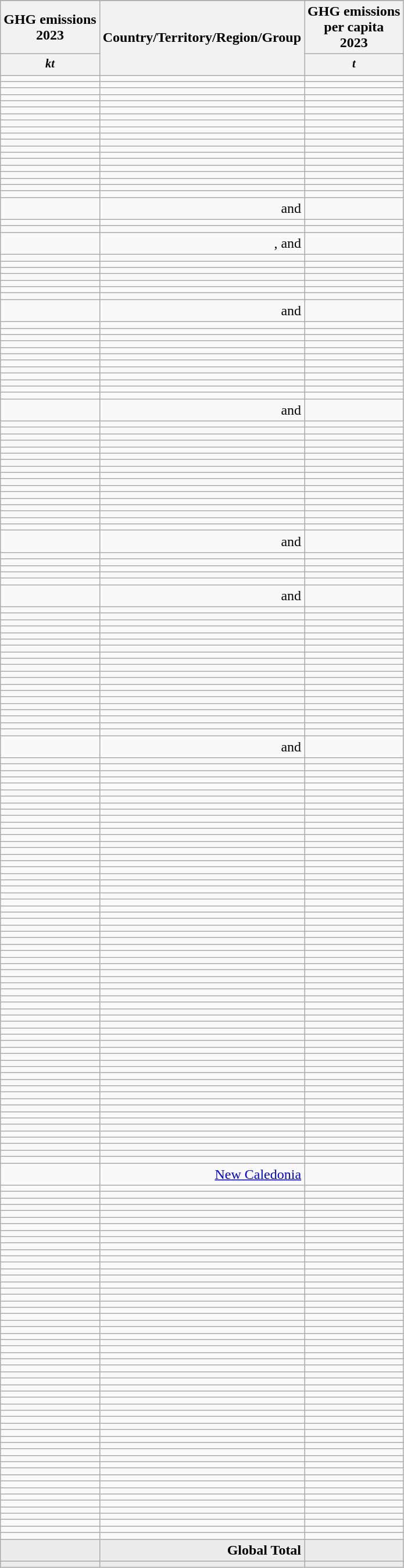<table class="mw-datatable wikitable sortable sticky-header-multi static-row-numbers sort-under" style="text-align:right;">
<tr>
</tr>
<tr>
<th data-sort-type=number>GHG emissions<br>2023</th>
<th rowspan=2 data-sort-type=text>Country/Territory/Region/Group</th>
<th data-sort-type=number>GHG emissions<br>per capita<br>2023</th>
</tr>
<tr style="font-size:85%; font-style:italic;">
<th data-sort-type=number>kt<sub></sub></th>
<th data-sort-type=number>t<sub></sub></th>
</tr>
<tr>
<td data-sort-value=100.00000></td>
<td></td>
<td></td>
</tr>
<tr>
<td data-sort-value=37.38591></td>
<td></td>
<td></td>
</tr>
<tr>
<td data-sort-value=25.92548></td>
<td></td>
<td></td>
</tr>
<tr>
<td data-sort-value=16.75892></td>
<td></td>
<td></td>
</tr>
<tr>
<td data-sort-value=8.15460></td>
<td></td>
<td></td>
</tr>
<tr>
<td data-sort-value=7.52760></td>
<td></td>
<td></td>
</tr>
<tr>
<td data-sort-value=6.52919></td>
<td></td>
<td></td>
</tr>
<tr>
<td data-sort-value=6.25159></td>
<td></td>
<td></td>
</tr>
<tr>
<td data-sort-value=5.04992></td>
<td></td>
<td></td>
</tr>
<tr>
<td data-sort-value=4.68940></td>
<td></td>
<td></td>
</tr>
<tr>
<td data-sort-value=4.46627></td>
<td></td>
<td></td>
</tr>
<tr>
<td data-sort-value=4.27629></td>
<td></td>
<td></td>
</tr>
<tr>
<td data-sort-value=4.10089></td>
<td></td>
<td></td>
</tr>
<tr>
<td data-sort-value=3.80350></td>
<td></td>
<td></td>
</tr>
<tr>
<td data-sort-value=3.58656></td>
<td></td>
<td></td>
</tr>
<tr>
<td data-sort-value=3.33903></td>
<td></td>
<td></td>
</tr>
<tr>
<td data-sort-value=3.28734></td>
<td></td>
<td></td>
</tr>
<tr>
<td data-sort-value=3.27469></td>
<td></td>
<td></td>
</tr>
<tr>
<td data-sort-value=2.76457></td>
<td></td>
<td></td>
</tr>
<tr>
<td data-sort-value=2.41797></td>
<td> and </td>
<td></td>
</tr>
<tr>
<td data-sort-value=2.41541></td>
<td></td>
<td></td>
</tr>
<tr>
<td data-sort-value=2.37907></td>
<td></td>
<td></td>
</tr>
<tr>
<td data-sort-value=2.34649></td>
<td>,  and </td>
<td></td>
</tr>
<tr>
<td data-sort-value=2.29356></td>
<td></td>
<td></td>
</tr>
<tr>
<td data-sort-value=2.28170></td>
<td></td>
<td></td>
</tr>
<tr>
<td data-sort-value=2.27537></td>
<td></td>
<td></td>
</tr>
<tr>
<td data-sort-value=2.10718></td>
<td></td>
<td></td>
</tr>
<tr>
<td data-sort-value=2.04093></td>
<td></td>
<td></td>
</tr>
<tr>
<td data-sort-value=2.00922></td>
<td></td>
<td></td>
</tr>
<tr>
<td data-sort-value=1.93177></td>
<td></td>
<td></td>
</tr>
<tr>
<td data-sort-value=1.78992></td>
<td> and </td>
<td></td>
</tr>
<tr>
<td data-sort-value=1.76481></td>
<td></td>
<td></td>
</tr>
<tr>
<td data-sort-value=1.67978></td>
<td></td>
<td></td>
</tr>
<tr>
<td data-sort-value=1.61059></td>
<td></td>
<td></td>
</tr>
<tr>
<td data-sort-value=1.60654></td>
<td></td>
<td></td>
</tr>
<tr>
<td data-sort-value=1.40471></td>
<td></td>
<td></td>
</tr>
<tr>
<td data-sort-value=1.35532></td>
<td></td>
<td></td>
</tr>
<tr>
<td data-sort-value=1.34553></td>
<td></td>
<td></td>
</tr>
<tr>
<td data-sort-value=1.06645></td>
<td></td>
<td></td>
</tr>
<tr>
<td data-sort-value=1.05316></td>
<td></td>
<td></td>
</tr>
<tr>
<td data-sort-value=0.96829></td>
<td></td>
<td></td>
</tr>
<tr>
<td data-sort-value=0.95578></td>
<td></td>
<td></td>
</tr>
<tr>
<td data-sort-value=0.94547></td>
<td></td>
<td></td>
</tr>
<tr>
<td data-sort-value=0.87018></td>
<td> and </td>
<td></td>
</tr>
<tr>
<td data-sort-value=0.79932></td>
<td></td>
<td></td>
</tr>
<tr>
<td data-sort-value=0.76181></td>
<td></td>
<td></td>
</tr>
<tr>
<td data-sort-value=0.72176></td>
<td></td>
<td></td>
</tr>
<tr>
<td data-sort-value=0.71775></td>
<td></td>
<td></td>
</tr>
<tr>
<td data-sort-value=0.67723></td>
<td></td>
<td></td>
</tr>
<tr>
<td data-sort-value=0.66860></td>
<td></td>
<td></td>
</tr>
<tr>
<td data-sort-value=0.66715></td>
<td></td>
<td></td>
</tr>
<tr>
<td data-sort-value=0.66390></td>
<td></td>
<td></td>
</tr>
<tr>
<td data-sort-value=0.61963></td>
<td></td>
<td></td>
</tr>
<tr>
<td data-sort-value=0.60167></td>
<td></td>
<td></td>
</tr>
<tr>
<td data-sort-value=0.59820></td>
<td></td>
<td></td>
</tr>
<tr>
<td data-sort-value=0.58987></td>
<td></td>
<td></td>
</tr>
<tr>
<td data-sort-value=0.56541></td>
<td></td>
<td></td>
</tr>
<tr>
<td data-sort-value=0.56332></td>
<td></td>
<td></td>
</tr>
<tr>
<td data-sort-value=0.52859></td>
<td></td>
<td></td>
</tr>
<tr>
<td data-sort-value=0.52816></td>
<td></td>
<td></td>
</tr>
<tr>
<td data-sort-value=0.52499></td>
<td></td>
<td></td>
</tr>
<tr>
<td data-sort-value=0.49911></td>
<td> and </td>
<td></td>
</tr>
<tr>
<td data-sort-value=0.46594></td>
<td></td>
<td></td>
</tr>
<tr>
<td data-sort-value=0.46164></td>
<td></td>
<td></td>
</tr>
<tr>
<td data-sort-value=0.45736></td>
<td></td>
<td></td>
</tr>
<tr>
<td data-sort-value=0.43443></td>
<td></td>
<td></td>
</tr>
<tr>
<td data-sort-value=0.42462></td>
<td></td>
<td></td>
</tr>
<tr>
<td data-sort-value=0.42157></td>
<td> and </td>
<td></td>
</tr>
<tr>
<td data-sort-value=0.39974></td>
<td></td>
<td></td>
</tr>
<tr>
<td data-sort-value=0.39231></td>
<td></td>
<td></td>
</tr>
<tr>
<td data-sort-value=0.38213></td>
<td></td>
<td></td>
</tr>
<tr>
<td data-sort-value=0.36285></td>
<td></td>
<td></td>
</tr>
<tr>
<td data-sort-value=0.35644></td>
<td></td>
<td></td>
</tr>
<tr>
<td data-sort-value=0.35573></td>
<td></td>
<td></td>
</tr>
<tr>
<td data-sort-value=0.35189></td>
<td></td>
<td></td>
</tr>
<tr>
<td data-sort-value=0.34612></td>
<td></td>
<td></td>
</tr>
<tr>
<td data-sort-value=0.33475></td>
<td></td>
<td></td>
</tr>
<tr>
<td data-sort-value=0.33474></td>
<td></td>
<td></td>
</tr>
<tr>
<td data-sort-value=0.33244></td>
<td></td>
<td></td>
</tr>
<tr>
<td data-sort-value=0.30807></td>
<td></td>
<td></td>
</tr>
<tr>
<td data-sort-value=0.30591></td>
<td></td>
<td></td>
</tr>
<tr>
<td data-sort-value=0.30354></td>
<td></td>
<td></td>
</tr>
<tr>
<td data-sort-value=0.30272></td>
<td></td>
<td></td>
</tr>
<tr>
<td data-sort-value=0.28514></td>
<td></td>
<td></td>
</tr>
<tr>
<td data-sort-value=0.28083></td>
<td></td>
<td></td>
</tr>
<tr>
<td data-sort-value=0.27585></td>
<td></td>
<td></td>
</tr>
<tr>
<td data-sort-value=0.27332></td>
<td></td>
<td></td>
</tr>
<tr>
<td data-sort-value=0.27254></td>
<td></td>
<td></td>
</tr>
<tr>
<td data-sort-value=0.27249></td>
<td> and </td>
<td></td>
</tr>
<tr>
<td data-sort-value=0.26552></td>
<td></td>
<td></td>
</tr>
<tr>
<td data-sort-value=0.26377></td>
<td></td>
<td></td>
</tr>
<tr>
<td data-sort-value=0.26237></td>
<td></td>
<td></td>
</tr>
<tr>
<td data-sort-value=0.26113></td>
<td></td>
<td></td>
</tr>
<tr>
<td data-sort-value=0.26107></td>
<td></td>
<td></td>
</tr>
<tr>
<td data-sort-value=0.25847></td>
<td></td>
<td></td>
</tr>
<tr>
<td data-sort-value=0.25193></td>
<td></td>
<td></td>
</tr>
<tr>
<td data-sort-value=0.24712></td>
<td></td>
<td></td>
</tr>
<tr>
<td data-sort-value=0.24697></td>
<td></td>
<td></td>
</tr>
<tr>
<td data-sort-value=0.24087></td>
<td></td>
<td></td>
</tr>
<tr>
<td data-sort-value=0.21611></td>
<td></td>
<td></td>
</tr>
<tr>
<td data-sort-value=0.21442></td>
<td></td>
<td></td>
</tr>
<tr>
<td data-sort-value=0.21296></td>
<td></td>
<td></td>
</tr>
<tr>
<td data-sort-value=0.20953></td>
<td></td>
<td></td>
</tr>
<tr>
<td data-sort-value=0.20792></td>
<td></td>
<td></td>
</tr>
<tr>
<td data-sort-value=0.20384></td>
<td></td>
<td></td>
</tr>
<tr>
<td data-sort-value=0.20223></td>
<td></td>
<td></td>
</tr>
<tr>
<td data-sort-value=0.20186></td>
<td></td>
<td></td>
</tr>
<tr>
<td data-sort-value=0.19455></td>
<td></td>
<td></td>
</tr>
<tr>
<td data-sort-value=0.19120></td>
<td></td>
<td></td>
</tr>
<tr>
<td data-sort-value=0.18477></td>
<td></td>
<td></td>
</tr>
<tr>
<td data-sort-value=0.18438></td>
<td></td>
<td></td>
</tr>
<tr>
<td data-sort-value=0.18091></td>
<td></td>
<td></td>
</tr>
<tr>
<td data-sort-value=0.17960></td>
<td></td>
<td></td>
</tr>
<tr>
<td data-sort-value=0.15688></td>
<td></td>
<td></td>
</tr>
<tr>
<td data-sort-value=0.15474></td>
<td></td>
<td></td>
</tr>
<tr>
<td data-sort-value=0.14866></td>
<td></td>
<td></td>
</tr>
<tr>
<td data-sort-value=0.14375></td>
<td></td>
<td></td>
</tr>
<tr>
<td data-sort-value=0.13609></td>
<td></td>
<td></td>
</tr>
<tr>
<td data-sort-value=0.13446></td>
<td></td>
<td></td>
</tr>
<tr>
<td data-sort-value=0.13423></td>
<td></td>
<td></td>
</tr>
<tr>
<td data-sort-value=0.13348></td>
<td></td>
<td></td>
</tr>
<tr>
<td data-sort-value=0.12973></td>
<td></td>
<td></td>
</tr>
<tr>
<td data-sort-value=0.12938></td>
<td></td>
<td></td>
</tr>
<tr>
<td data-sort-value=0.12365></td>
<td></td>
<td></td>
</tr>
<tr>
<td data-sort-value=0.11948></td>
<td></td>
<td></td>
</tr>
<tr>
<td data-sort-value=0.10474></td>
<td></td>
<td></td>
</tr>
<tr>
<td data-sort-value=0.10355></td>
<td></td>
<td></td>
</tr>
<tr>
<td data-sort-value=0.10329></td>
<td></td>
<td></td>
</tr>
<tr>
<td data-sort-value=0.10075></td>
<td></td>
<td></td>
</tr>
<tr>
<td data-sort-value=0.10031></td>
<td></td>
<td></td>
</tr>
<tr>
<td data-sort-value=0.09009></td>
<td></td>
<td></td>
</tr>
<tr>
<td data-sort-value=0.08566></td>
<td></td>
<td></td>
</tr>
<tr>
<td data-sort-value=0.08494></td>
<td></td>
<td></td>
</tr>
<tr>
<td data-sort-value=0.08186></td>
<td></td>
<td></td>
</tr>
<tr>
<td data-sort-value=0.08082></td>
<td></td>
<td></td>
</tr>
<tr>
<td data-sort-value=0.07973></td>
<td></td>
<td></td>
</tr>
<tr>
<td data-sort-value=0.07842></td>
<td></td>
<td></td>
</tr>
<tr>
<td data-sort-value=0.07625></td>
<td></td>
<td></td>
</tr>
<tr>
<td data-sort-value=0.07131></td>
<td></td>
<td></td>
</tr>
<tr>
<td data-sort-value=0.06872></td>
<td></td>
<td></td>
</tr>
<tr>
<td data-sort-value=0.06797></td>
<td></td>
<td></td>
</tr>
<tr>
<td data-sort-value=0.06656></td>
<td></td>
<td></td>
</tr>
<tr>
<td data-sort-value=0.06476></td>
<td></td>
<td></td>
</tr>
<tr>
<td data-sort-value=0.06047></td>
<td></td>
<td></td>
</tr>
<tr>
<td data-sort-value=0.05137></td>
<td></td>
<td></td>
</tr>
<tr>
<td data-sort-value=0.05120></td>
<td></td>
<td></td>
</tr>
<tr>
<td data-sort-value=0.04930></td>
<td></td>
<td></td>
</tr>
<tr>
<td data-sort-value=0.04813></td>
<td></td>
<td></td>
</tr>
<tr>
<td data-sort-value=0.04700></td>
<td></td>
<td></td>
</tr>
<tr>
<td data-sort-value=0.04421></td>
<td></td>
<td></td>
</tr>
<tr>
<td data-sort-value=0.04379></td>
<td></td>
<td></td>
</tr>
<tr>
<td data-sort-value=0.04351></td>
<td></td>
<td></td>
</tr>
<tr>
<td data-sort-value=0.04148></td>
<td> <a href='#'>New Caledonia</a></td>
<td></td>
</tr>
<tr>
<td data-sort-value=0.04015></td>
<td></td>
<td></td>
</tr>
<tr>
<td data-sort-value=0.03888></td>
<td></td>
<td></td>
</tr>
<tr>
<td data-sort-value=0.02843></td>
<td></td>
<td></td>
</tr>
<tr>
<td data-sort-value=0.02617></td>
<td></td>
<td></td>
</tr>
<tr>
<td data-sort-value=0.02344></td>
<td></td>
<td></td>
</tr>
<tr>
<td data-sort-value=0.02133></td>
<td></td>
<td></td>
</tr>
<tr>
<td data-sort-value=0.02063></td>
<td></td>
<td></td>
</tr>
<tr>
<td data-sort-value=0.02041></td>
<td></td>
<td></td>
</tr>
<tr>
<td data-sort-value=0.01956></td>
<td></td>
<td></td>
</tr>
<tr>
<td data-sort-value=0.01937></td>
<td></td>
<td></td>
</tr>
<tr>
<td data-sort-value=0.01880></td>
<td></td>
<td></td>
</tr>
<tr>
<td data-sort-value=0.01832></td>
<td></td>
<td></td>
</tr>
<tr>
<td data-sort-value=0.01632></td>
<td></td>
<td></td>
</tr>
<tr>
<td data-sort-value=0.01588></td>
<td></td>
<td></td>
</tr>
<tr>
<td data-sort-value=0.01337></td>
<td></td>
<td></td>
</tr>
<tr>
<td data-sort-value=0.01286></td>
<td></td>
<td></td>
</tr>
<tr>
<td data-sort-value=0.01276></td>
<td></td>
<td></td>
</tr>
<tr>
<td data-sort-value=0.01259></td>
<td></td>
<td></td>
</tr>
<tr>
<td data-sort-value=0.01185></td>
<td></td>
<td></td>
</tr>
<tr>
<td data-sort-value=0.00942></td>
<td></td>
<td></td>
</tr>
<tr>
<td data-sort-value=0.00917></td>
<td></td>
<td></td>
</tr>
<tr>
<td data-sort-value=0.00862></td>
<td></td>
<td></td>
</tr>
<tr>
<td data-sort-value=0.00840></td>
<td></td>
<td></td>
</tr>
<tr>
<td data-sort-value=0.00772></td>
<td></td>
<td></td>
</tr>
<tr>
<td data-sort-value=0.00764></td>
<td></td>
<td></td>
</tr>
<tr>
<td data-sort-value=0.00620></td>
<td></td>
<td></td>
</tr>
<tr>
<td data-sort-value=0.00577></td>
<td></td>
<td></td>
</tr>
<tr>
<td data-sort-value=0.00478></td>
<td></td>
<td></td>
</tr>
<tr>
<td data-sort-value=0.00452></td>
<td></td>
<td></td>
</tr>
<tr>
<td data-sort-value=0.00447></td>
<td></td>
<td></td>
</tr>
<tr>
<td data-sort-value=0.00430></td>
<td></td>
<td></td>
</tr>
<tr>
<td data-sort-value=0.00420></td>
<td></td>
<td></td>
</tr>
<tr>
<td data-sort-value=0.00406></td>
<td></td>
<td></td>
</tr>
<tr>
<td data-sort-value=0.00405></td>
<td></td>
<td></td>
</tr>
<tr>
<td data-sort-value=0.00360></td>
<td></td>
<td></td>
</tr>
<tr>
<td data-sort-value=0.00352></td>
<td></td>
<td></td>
</tr>
<tr>
<td data-sort-value=0.00283></td>
<td></td>
<td></td>
</tr>
<tr>
<td data-sort-value=0.00245></td>
<td></td>
<td></td>
</tr>
<tr>
<td data-sort-value=0.00244></td>
<td></td>
<td></td>
</tr>
<tr>
<td data-sort-value=0.00238></td>
<td></td>
<td></td>
</tr>
<tr>
<td data-sort-value=0.00215></td>
<td></td>
<td></td>
</tr>
<tr>
<td data-sort-value=0.00190></td>
<td></td>
<td></td>
</tr>
<tr>
<td data-sort-value=0.00126></td>
<td></td>
<td></td>
</tr>
<tr>
<td data-sort-value=0.00109></td>
<td></td>
<td></td>
</tr>
<tr>
<td data-sort-value=0.00108></td>
<td></td>
<td></td>
</tr>
<tr>
<td data-sort-value=0.00097></td>
<td></td>
<td></td>
</tr>
<tr>
<td data-sort-value=0.00095></td>
<td></td>
<td></td>
</tr>
<tr>
<td data-sort-value=0.00092></td>
<td></td>
<td></td>
</tr>
<tr>
<td data-sort-value=0.00082></td>
<td></td>
<td></td>
</tr>
<tr>
<td data-sort-value=0.00069></td>
<td></td>
<td></td>
</tr>
<tr>
<td data-sort-value=0.00057></td>
<td></td>
<td></td>
</tr>
<tr>
<td data-sort-value=0.00032></td>
<td></td>
<td></td>
</tr>
<tr>
<td data-sort-value=0.00029></td>
<td></td>
<td></td>
</tr>
<tr>
<td data-sort-value=0.00016></td>
<td></td>
<td></td>
</tr>
<tr>
<td data-sort-value=0.00013></td>
<td></td>
<td></td>
</tr>
<tr class="sortbottom static-row-header" style="background-color:#ececec; font-weight:bold;">
<td data-sort-value=332.18104></td>
<td> Global Total</td>
<td></td>
</tr>
<tr class="sortbottom static-row-header" style="background-color:#ececec;">
<td data-sort-value=20.20696></td>
<td></td>
<td></td>
</tr>
</table>
